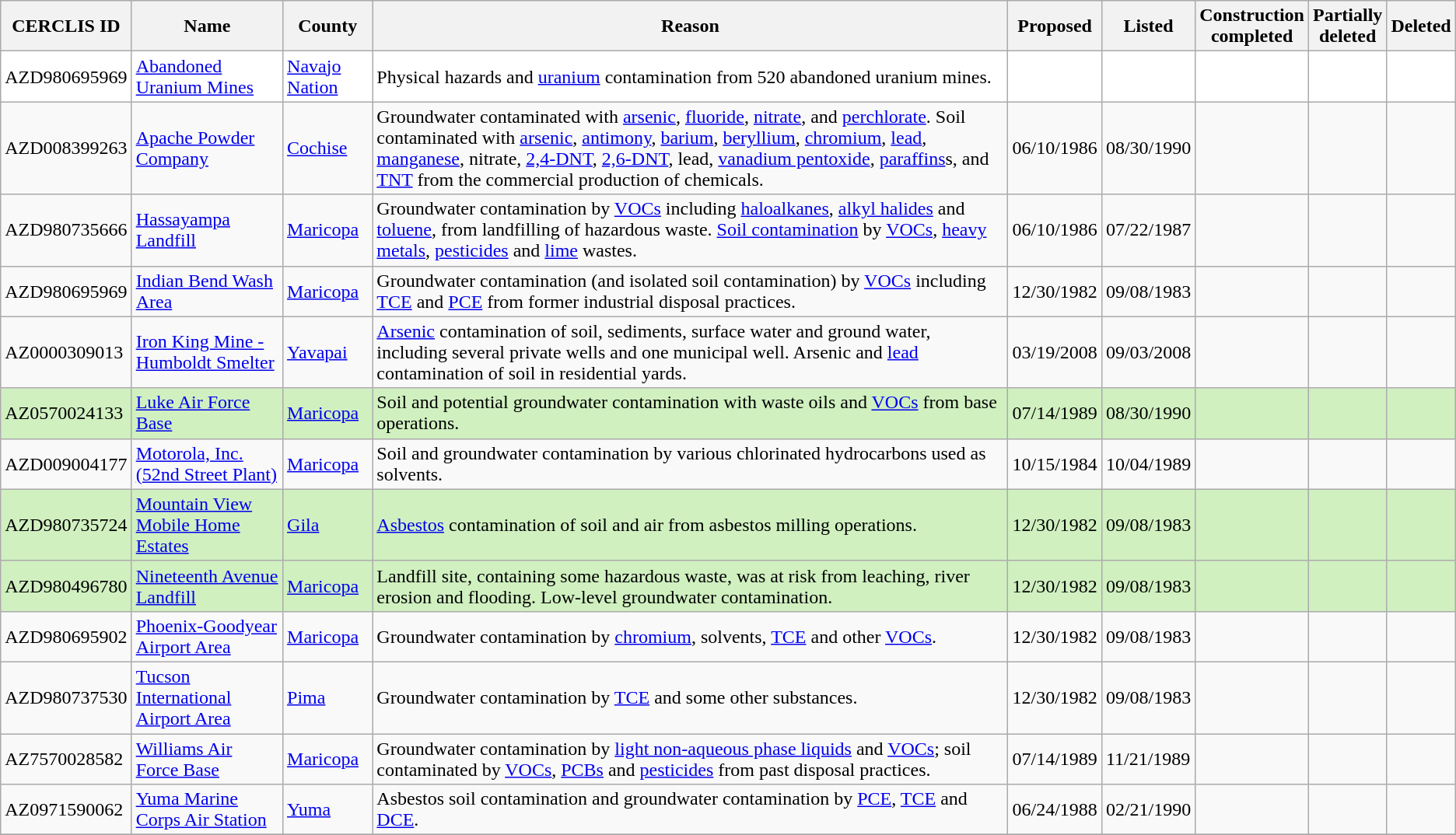<table class="wikitable sortable">
<tr>
<th>CERCLIS ID</th>
<th>Name</th>
<th>County</th>
<th>Reason</th>
<th>Proposed</th>
<th>Listed</th>
<th>Construction<br>completed</th>
<th>Partially<br>deleted</th>
<th>Deleted</th>
</tr>
<tr style="background:#ffffff">
<td>AZD980695969</td>
<td><a href='#'>Abandoned Uranium Mines</a></td>
<td><a href='#'>Navajo Nation</a></td>
<td>Physical hazards and <a href='#'>uranium</a> contamination from 520 abandoned uranium mines.</td>
<td></td>
<td></td>
<td></td>
<td></td>
<td></td>
</tr>
<tr>
<td>AZD008399263</td>
<td><a href='#'>Apache Powder Company</a></td>
<td><a href='#'>Cochise</a></td>
<td>Groundwater contaminated with <a href='#'>arsenic</a>, <a href='#'>fluoride</a>, <a href='#'>nitrate</a>, and <a href='#'>perchlorate</a>. Soil contaminated with <a href='#'>arsenic</a>, <a href='#'>antimony</a>, <a href='#'>barium</a>, <a href='#'>beryllium</a>, <a href='#'>chromium</a>, <a href='#'>lead</a>, <a href='#'>manganese</a>, nitrate, <a href='#'>2,4-DNT</a>, <a href='#'>2,6-DNT</a>, lead, <a href='#'>vanadium pentoxide</a>, <a href='#'>paraffins</a>s, and <a href='#'>TNT</a> from the commercial production of chemicals.</td>
<td>06/10/1986</td>
<td>08/30/1990</td>
<td></td>
<td></td>
<td></td>
</tr>
<tr>
<td>AZD980735666</td>
<td><a href='#'>Hassayampa Landfill</a></td>
<td><a href='#'>Maricopa</a></td>
<td>Groundwater contamination by <a href='#'>VOCs</a> including <a href='#'>haloalkanes</a>, <a href='#'>alkyl halides</a> and <a href='#'>toluene</a>, from landfilling of hazardous waste.  <a href='#'>Soil contamination</a> by <a href='#'>VOCs</a>, <a href='#'>heavy metals</a>, <a href='#'>pesticides</a> and <a href='#'>lime</a> wastes.</td>
<td>06/10/1986</td>
<td>07/22/1987</td>
<td></td>
<td></td>
<td></td>
</tr>
<tr>
<td>AZD980695969</td>
<td><a href='#'>Indian Bend Wash Area</a></td>
<td><a href='#'>Maricopa</a></td>
<td>Groundwater contamination (and isolated soil contamination) by <a href='#'>VOCs</a> including <a href='#'>TCE</a> and <a href='#'>PCE</a> from former industrial disposal practices.</td>
<td>12/30/1982</td>
<td>09/08/1983</td>
<td></td>
<td></td>
<td></td>
</tr>
<tr>
<td>AZ0000309013</td>
<td><a href='#'>Iron King Mine - Humboldt Smelter</a></td>
<td><a href='#'>Yavapai</a></td>
<td><a href='#'>Arsenic</a> contamination of soil, sediments, surface water and ground water, including several private wells and one municipal well.  Arsenic and <a href='#'>lead</a> contamination of soil in residential yards.</td>
<td>03/19/2008</td>
<td>09/03/2008</td>
<td></td>
<td></td>
<td></td>
</tr>
<tr style="background:#d0f0c0">
<td>AZ0570024133</td>
<td><a href='#'>Luke Air Force Base</a></td>
<td><a href='#'>Maricopa</a></td>
<td>Soil and potential groundwater contamination with waste oils and <a href='#'>VOCs</a> from base operations.</td>
<td>07/14/1989</td>
<td>08/30/1990</td>
<td></td>
<td></td>
<td></td>
</tr>
<tr>
<td>AZD009004177</td>
<td><a href='#'>Motorola, Inc. (52nd Street Plant)</a></td>
<td><a href='#'>Maricopa</a></td>
<td>Soil and groundwater contamination by various chlorinated hydrocarbons used as solvents.</td>
<td>10/15/1984</td>
<td>10/04/1989</td>
<td></td>
<td></td>
<td></td>
</tr>
<tr style="background:#d0f0c0">
<td>AZD980735724</td>
<td><a href='#'>Mountain View Mobile Home Estates</a></td>
<td><a href='#'>Gila</a></td>
<td><a href='#'>Asbestos</a> contamination of soil and air from asbestos milling operations.</td>
<td>12/30/1982</td>
<td>09/08/1983</td>
<td></td>
<td></td>
<td></td>
</tr>
<tr style="background:#d0f0c0">
<td>AZD980496780</td>
<td><a href='#'>Nineteenth Avenue Landfill</a></td>
<td><a href='#'>Maricopa</a></td>
<td>Landfill site, containing some hazardous waste, was at risk from leaching, river erosion and flooding.  Low-level groundwater contamination.</td>
<td>12/30/1982</td>
<td>09/08/1983</td>
<td></td>
<td></td>
<td></td>
</tr>
<tr>
<td>AZD980695902</td>
<td><a href='#'>Phoenix-Goodyear Airport Area</a></td>
<td><a href='#'>Maricopa</a></td>
<td>Groundwater contamination by <a href='#'>chromium</a>, solvents, <a href='#'>TCE</a> and other <a href='#'>VOCs</a>.</td>
<td>12/30/1982</td>
<td>09/08/1983</td>
<td></td>
<td></td>
<td></td>
</tr>
<tr>
<td>AZD980737530</td>
<td><a href='#'>Tucson International Airport Area</a></td>
<td><a href='#'>Pima</a></td>
<td>Groundwater contamination by <a href='#'>TCE</a> and some other substances.</td>
<td>12/30/1982</td>
<td>09/08/1983</td>
<td></td>
<td></td>
<td></td>
</tr>
<tr>
<td>AZ7570028582</td>
<td><a href='#'>Williams Air Force Base</a></td>
<td><a href='#'>Maricopa</a></td>
<td>Groundwater contamination by <a href='#'>light non-aqueous phase liquids</a> and <a href='#'>VOCs</a>; soil contaminated by <a href='#'>VOCs</a>, <a href='#'>PCBs</a> and <a href='#'>pesticides</a> from past disposal practices.</td>
<td>07/14/1989</td>
<td>11/21/1989</td>
<td></td>
<td></td>
<td></td>
</tr>
<tr>
<td>AZ0971590062</td>
<td><a href='#'>Yuma Marine Corps Air Station</a></td>
<td><a href='#'>Yuma</a></td>
<td>Asbestos soil contamination and groundwater contamination by <a href='#'>PCE</a>, <a href='#'>TCE</a> and <a href='#'>DCE</a>.</td>
<td>06/24/1988</td>
<td>02/21/1990</td>
<td></td>
<td></td>
<td></td>
</tr>
<tr>
</tr>
</table>
